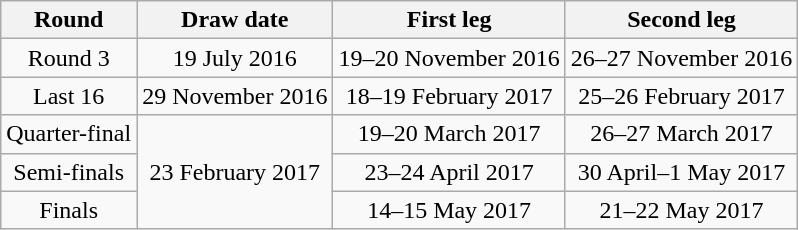<table class="wikitable" style="text-align:center">
<tr>
<th>Round</th>
<th>Draw date</th>
<th>First leg</th>
<th>Second leg</th>
</tr>
<tr>
<td>Round 3</td>
<td>19 July 2016</td>
<td>19–20 November 2016</td>
<td>26–27 November 2016</td>
</tr>
<tr>
<td>Last 16</td>
<td>29 November 2016</td>
<td>18–19 February 2017</td>
<td>25–26 February 2017</td>
</tr>
<tr>
<td>Quarter-final</td>
<td rowspan="3">23 February 2017</td>
<td>19–20 March 2017</td>
<td>26–27 March 2017</td>
</tr>
<tr>
<td>Semi-finals</td>
<td>23–24 April 2017</td>
<td>30 April–1 May 2017</td>
</tr>
<tr>
<td>Finals</td>
<td>14–15 May 2017</td>
<td>21–22 May 2017</td>
</tr>
</table>
